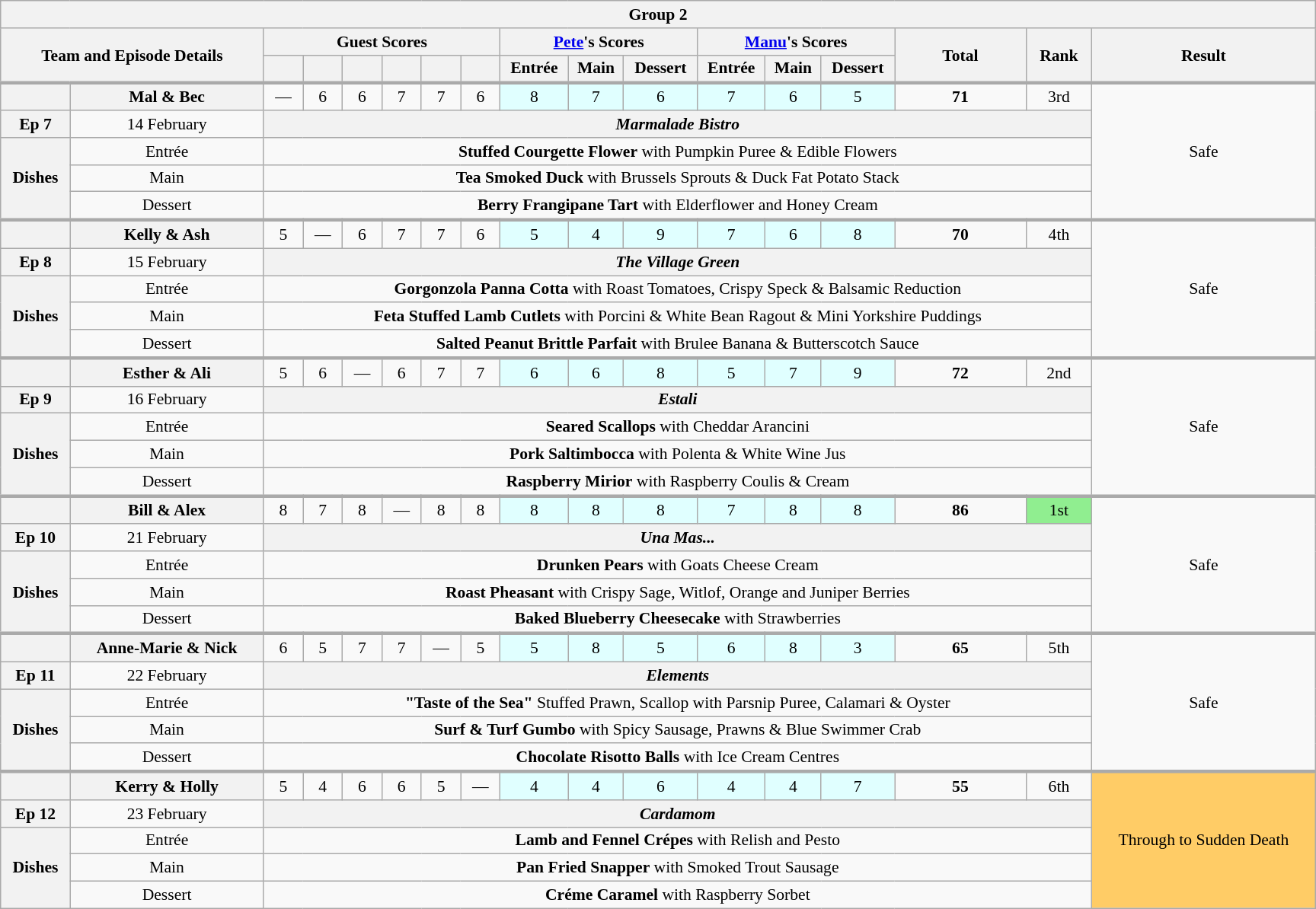<table class="wikitable plainrowheaders" style="text-align:center; font-size:90%; width:80em; margin:1em auto;">
<tr>
<th colspan="20" >Group 2</th>
</tr>
<tr>
<th scope="col" rowspan="2" colspan="2" style="width:20%;">Team and Episode Details</th>
<th scope="col" colspan="6" style="width:15%;">Guest Scores</th>
<th scope="col" colspan="3" style="width:15%;"><a href='#'>Pete</a>'s Scores</th>
<th scope="col" colspan="3" style="width:15%;"><a href='#'>Manu</a>'s Scores</th>
<th scope="col" rowspan="2" style="width:10%;">Total<br><small></small></th>
<th scope="col" rowspan="2" style="width:5%;">Rank</th>
<th scope="col" rowspan="2" style="width:20%;">Result</th>
</tr>
<tr>
<th scope="col" style="width:3%;"></th>
<th scope="col" style="width:3%;"></th>
<th scope="col" style="width:3%;"></th>
<th scope="col" style="width:3%;"></th>
<th scope="col" style="width:3%;"></th>
<th scope="col" style="width:3%;"></th>
<th scope="col">Entrée</th>
<th scope="col">Main</th>
<th scope="col">Dessert</th>
<th scope="col">Entrée</th>
<th scope="col">Main</th>
<th scope="col">Dessert</th>
</tr>
<tr style="border-top:3px solid #aaa;">
</tr>
<tr>
<th></th>
<th style="text-align:centre">Mal & Bec</th>
<td>—</td>
<td>6</td>
<td>6</td>
<td>7</td>
<td>7</td>
<td>6</td>
<td bgcolor=#E0FFFF>8</td>
<td bgcolor=#E0FFFF>7</td>
<td bgcolor=#E0FFFF>6</td>
<td bgcolor=#E0FFFF>7</td>
<td bgcolor=#E0FFFF>6</td>
<td bgcolor=#E0FFFF>5</td>
<td><strong>71</strong></td>
<td>3rd</td>
<td rowspan="5">Safe</td>
</tr>
<tr>
<th>Ep 7</th>
<td>14 February</td>
<th colspan="14"><strong><em>Marmalade Bistro</em></strong></th>
</tr>
<tr>
<th rowspan="3">Dishes</th>
<td>Entrée</td>
<td colspan="14"><strong>Stuffed Courgette Flower</strong> with Pumpkin Puree & Edible Flowers</td>
</tr>
<tr>
<td>Main</td>
<td colspan="14"><strong>Tea Smoked Duck</strong> with Brussels Sprouts & Duck Fat Potato Stack</td>
</tr>
<tr>
<td>Dessert</td>
<td colspan="14"><strong>Berry Frangipane Tart</strong> with Elderflower and Honey Cream</td>
</tr>
<tr style="border-top:3px solid #aaa;">
<th></th>
<th style="text-align:centre">Kelly & Ash</th>
<td>5</td>
<td>—</td>
<td>6</td>
<td>7</td>
<td>7</td>
<td>6</td>
<td bgcolor=#E0FFFF>5</td>
<td bgcolor=#E0FFFF>4</td>
<td bgcolor=#E0FFFF>9</td>
<td bgcolor=#E0FFFF>7</td>
<td bgcolor=#E0FFFF>6</td>
<td bgcolor=#E0FFFF>8</td>
<td><strong>70</strong></td>
<td>4th</td>
<td rowspan="5">Safe</td>
</tr>
<tr>
<th>Ep 8</th>
<td>15 February</td>
<th colspan="14"><strong><em>The Village Green</em></strong></th>
</tr>
<tr>
<th rowspan="3">Dishes</th>
<td>Entrée</td>
<td colspan="14"><strong>Gorgonzola Panna Cotta</strong> with Roast Tomatoes, Crispy Speck & Balsamic Reduction</td>
</tr>
<tr>
<td>Main</td>
<td colspan="14"><strong>Feta Stuffed Lamb Cutlets</strong> with Porcini & White Bean Ragout & Mini Yorkshire Puddings</td>
</tr>
<tr>
<td>Dessert</td>
<td colspan="14"><strong>Salted Peanut Brittle Parfait</strong> with Brulee Banana & Butterscotch Sauce</td>
</tr>
<tr style="border-top:3px solid #aaa;">
<th></th>
<th style="text-align:centre">Esther & Ali</th>
<td>5</td>
<td>6</td>
<td>—</td>
<td>6</td>
<td>7</td>
<td>7</td>
<td bgcolor=#E0FFFF>6</td>
<td bgcolor=#E0FFFF>6</td>
<td bgcolor=#E0FFFF>8</td>
<td bgcolor=#E0FFFF>5</td>
<td bgcolor=#E0FFFF>7</td>
<td bgcolor=#E0FFFF>9</td>
<td><strong>72</strong></td>
<td>2nd</td>
<td rowspan="5">Safe</td>
</tr>
<tr>
<th>Ep 9</th>
<td>16 February</td>
<th colspan="14"><strong><em>Estali</em></strong></th>
</tr>
<tr>
<th rowspan="3">Dishes</th>
<td>Entrée</td>
<td colspan="14"><strong>Seared Scallops</strong> with Cheddar Arancini</td>
</tr>
<tr>
<td>Main</td>
<td colspan="14"><strong>Pork Saltimbocca</strong> with Polenta & White Wine Jus</td>
</tr>
<tr>
<td>Dessert</td>
<td colspan="14"><strong>Raspberry Mirior</strong> with Raspberry Coulis & Cream</td>
</tr>
<tr style="border-top:3px solid #aaa;">
<th></th>
<th style="text-align:centre">Bill & Alex</th>
<td>8</td>
<td>7</td>
<td>8</td>
<td>—</td>
<td>8</td>
<td>8</td>
<td bgcolor=#E0FFFF>8</td>
<td bgcolor=#E0FFFF>8</td>
<td bgcolor=#E0FFFF>8</td>
<td bgcolor=#E0FFFF>7</td>
<td bgcolor=#E0FFFF>8</td>
<td bgcolor=#E0FFFF>8</td>
<td><strong>86</strong></td>
<td bgcolor=lightgreen>1st</td>
<td rowspan="5">Safe</td>
</tr>
<tr>
<th>Ep 10</th>
<td>21 February</td>
<th colspan="14"><strong><em>Una Mas...</em></strong></th>
</tr>
<tr>
<th rowspan="3">Dishes</th>
<td>Entrée</td>
<td colspan="14"><strong>Drunken Pears</strong> with Goats Cheese Cream</td>
</tr>
<tr>
<td>Main</td>
<td colspan="14"><strong>Roast Pheasant</strong> with Crispy Sage, Witlof, Orange and Juniper Berries</td>
</tr>
<tr>
<td>Dessert</td>
<td colspan="14"><strong>Baked Blueberry Cheesecake</strong> with Strawberries</td>
</tr>
<tr style="border-top:3px solid #aaa;">
<th></th>
<th style="text-align:centre">Anne-Marie & Nick</th>
<td>6</td>
<td>5</td>
<td>7</td>
<td>7</td>
<td>—</td>
<td>5</td>
<td bgcolor=#E0FFFF>5</td>
<td bgcolor=#E0FFFF>8</td>
<td bgcolor=#E0FFFF>5</td>
<td bgcolor=#E0FFFF>6</td>
<td bgcolor=#E0FFFF>8</td>
<td bgcolor=#E0FFFF>3</td>
<td><strong>65</strong></td>
<td>5th</td>
<td rowspan="5">Safe</td>
</tr>
<tr>
<th>Ep 11</th>
<td>22 February</td>
<th colspan="14"><strong><em>Elements</em></strong></th>
</tr>
<tr>
<th rowspan="3">Dishes</th>
<td>Entrée</td>
<td colspan="14"><strong>"Taste of the Sea"</strong> Stuffed Prawn, Scallop with Parsnip Puree, Calamari & Oyster</td>
</tr>
<tr>
<td>Main</td>
<td colspan="14"><strong>Surf & Turf Gumbo</strong> with Spicy Sausage, Prawns & Blue Swimmer Crab</td>
</tr>
<tr>
<td>Dessert</td>
<td colspan="14"><strong>Chocolate Risotto Balls</strong> with Ice Cream Centres</td>
</tr>
<tr style="border-top:3px solid #aaa;">
<th></th>
<th style="text-align:centre">Kerry & Holly</th>
<td>5</td>
<td>4</td>
<td>6</td>
<td>6</td>
<td>5</td>
<td>—</td>
<td bgcolor=#E0FFFF>4</td>
<td bgcolor=#E0FFFF>4</td>
<td bgcolor=#E0FFFF>6</td>
<td bgcolor=#E0FFFF>4</td>
<td bgcolor=#E0FFFF>4</td>
<td bgcolor=#E0FFFF>7</td>
<td><strong>55</strong></td>
<td>6th</td>
<td rowspan="5" style="background:#FFCC66">Through to Sudden Death</td>
</tr>
<tr>
<th>Ep 12</th>
<td>23 February</td>
<th colspan="14"><strong><em>Cardamom</em></strong></th>
</tr>
<tr>
<th rowspan="3">Dishes</th>
<td>Entrée</td>
<td colspan="14"><strong>Lamb and Fennel Crépes</strong> with Relish and Pesto</td>
</tr>
<tr>
<td>Main</td>
<td colspan="14"><strong>Pan Fried Snapper</strong> with Smoked Trout Sausage</td>
</tr>
<tr>
<td>Dessert</td>
<td colspan="14"><strong>Créme Caramel</strong> with Raspberry Sorbet</td>
</tr>
</table>
